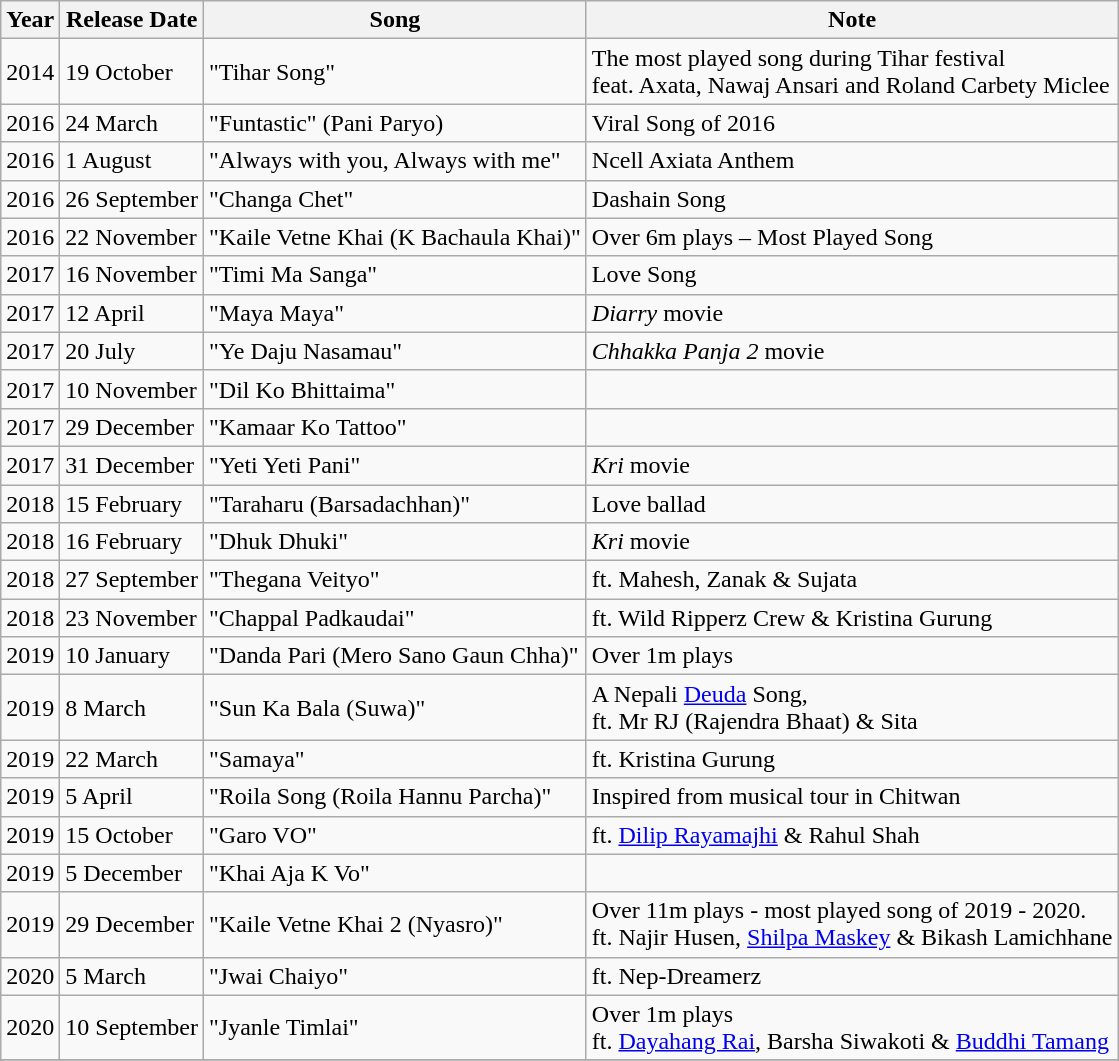<table class="wikitable">
<tr>
<th>Year</th>
<th>Release Date</th>
<th>Song</th>
<th>Note</th>
</tr>
<tr>
<td>2014</td>
<td>19 October</td>
<td>"Tihar Song"</td>
<td>The most played song during Tihar festival<br>feat. Axata, Nawaj Ansari and Roland Carbety Miclee</td>
</tr>
<tr>
<td>2016</td>
<td>24 March</td>
<td>"Funtastic" (Pani Paryo)</td>
<td>Viral Song of 2016</td>
</tr>
<tr>
<td>2016</td>
<td>1 August</td>
<td>"Always with you, Always with me"</td>
<td>Ncell Axiata Anthem</td>
</tr>
<tr>
<td>2016</td>
<td>26 September</td>
<td>"Changa Chet"</td>
<td>Dashain Song</td>
</tr>
<tr>
<td>2016</td>
<td>22 November</td>
<td>"Kaile Vetne Khai (K Bachaula Khai)"</td>
<td>Over 6m plays – Most Played Song</td>
</tr>
<tr>
<td>2017</td>
<td>16 November</td>
<td>"Timi Ma Sanga"</td>
<td>Love Song</td>
</tr>
<tr>
<td>2017</td>
<td>12 April</td>
<td>"Maya Maya"</td>
<td><em>Diarry</em> movie</td>
</tr>
<tr>
<td>2017</td>
<td>20 July</td>
<td>"Ye Daju Nasamau"</td>
<td><em>Chhakka Panja 2</em> movie</td>
</tr>
<tr>
<td>2017</td>
<td>10 November</td>
<td>"Dil Ko Bhittaima"</td>
<td></td>
</tr>
<tr>
<td>2017</td>
<td>29 December</td>
<td>"Kamaar Ko Tattoo"</td>
<td></td>
</tr>
<tr>
<td>2017</td>
<td>31 December</td>
<td>"Yeti Yeti Pani"</td>
<td><em>Kri</em> movie</td>
</tr>
<tr>
<td>2018</td>
<td>15 February</td>
<td>"Taraharu (Barsadachhan)"</td>
<td>Love ballad</td>
</tr>
<tr>
<td>2018</td>
<td>16 February</td>
<td>"Dhuk Dhuki"</td>
<td><em>Kri</em> movie</td>
</tr>
<tr>
<td>2018</td>
<td>27 September</td>
<td>"Thegana Veityo"</td>
<td>ft. Mahesh, Zanak & Sujata</td>
</tr>
<tr>
<td>2018</td>
<td>23 November</td>
<td>"Chappal Padkaudai"</td>
<td>ft. Wild Ripperz Crew & Kristina Gurung</td>
</tr>
<tr>
<td>2019</td>
<td>10 January</td>
<td>"Danda Pari (Mero Sano Gaun Chha)"</td>
<td>Over 1m plays</td>
</tr>
<tr>
<td>2019</td>
<td>8 March</td>
<td>"Sun Ka Bala (Suwa)"</td>
<td>A Nepali <a href='#'>Deuda</a> Song,<br>ft. Mr RJ (Rajendra Bhaat) & Sita</td>
</tr>
<tr>
<td>2019</td>
<td>22 March</td>
<td>"Samaya"</td>
<td>ft. Kristina Gurung</td>
</tr>
<tr>
<td>2019</td>
<td>5 April</td>
<td>"Roila Song (Roila Hannu Parcha)"</td>
<td>Inspired from musical tour in Chitwan</td>
</tr>
<tr>
<td>2019</td>
<td>15 October</td>
<td>"Garo VO"</td>
<td>ft. <a href='#'>Dilip Rayamajhi</a> & Rahul Shah</td>
</tr>
<tr>
<td>2019</td>
<td>5 December</td>
<td>"Khai Aja K Vo"</td>
<td></td>
</tr>
<tr>
<td>2019</td>
<td>29 December</td>
<td>"Kaile Vetne Khai 2 (Nyasro)"</td>
<td>Over 11m plays - most played song of 2019 - 2020.<br>ft. Najir Husen, <a href='#'>Shilpa Maskey</a> & Bikash Lamichhane</td>
</tr>
<tr>
<td>2020</td>
<td>5 March</td>
<td>"Jwai Chaiyo"</td>
<td>ft. Nep-Dreamerz</td>
</tr>
<tr>
<td>2020</td>
<td>10 September</td>
<td>"Jyanle Timlai"</td>
<td>Over 1m plays<br>ft. <a href='#'>Dayahang Rai</a>, Barsha Siwakoti & <a href='#'>Buddhi Tamang</a></td>
</tr>
<tr>
</tr>
<tr>
</tr>
</table>
